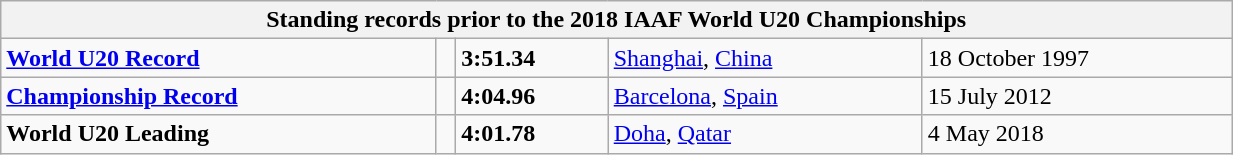<table class="wikitable" width=65%>
<tr>
<th colspan=5>Standing records prior to the 2018 IAAF World U20 Championships</th>
</tr>
<tr>
<td><strong><a href='#'>World U20 Record</a></strong></td>
<td></td>
<td><strong>3:51.34</strong></td>
<td><a href='#'>Shanghai</a>, <a href='#'>China</a></td>
<td>18 October 1997</td>
</tr>
<tr>
<td><strong><a href='#'>Championship Record</a></strong></td>
<td></td>
<td><strong>4:04.96</strong></td>
<td><a href='#'>Barcelona</a>, <a href='#'>Spain</a></td>
<td>15 July 2012</td>
</tr>
<tr>
<td><strong>World U20 Leading</strong></td>
<td></td>
<td><strong>4:01.78</strong></td>
<td><a href='#'>Doha</a>, <a href='#'>Qatar</a></td>
<td>4 May 2018</td>
</tr>
</table>
